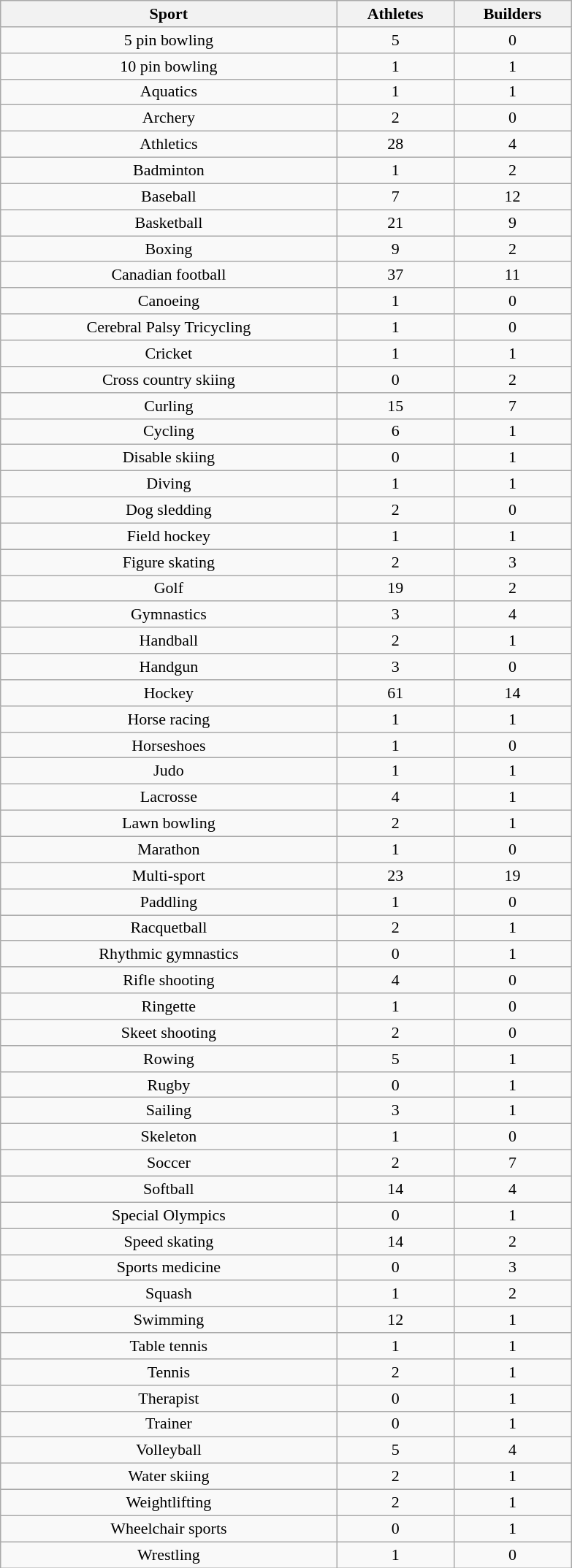<table class="wikitable sortable">
<tr style="font-size:11pt;font-weight:bold" align="center" valign="bottom">
<th width="300">Sport</th>
<th width="100">Athletes</th>
<th width="100">Builders</th>
</tr>
<tr style="font-size:11pt"  align="center">
<td>5 pin bowling</td>
<td>5</td>
<td>0</td>
</tr>
<tr style="font-size:11pt"  align="center">
<td>10 pin bowling</td>
<td>1</td>
<td>1</td>
</tr>
<tr style="font-size:11pt"  align="center">
<td>Aquatics</td>
<td>1</td>
<td>1</td>
</tr>
<tr style="font-size:11pt"  align="center">
<td>Archery</td>
<td>2</td>
<td>0</td>
</tr>
<tr style="font-size:11pt"  align="center">
<td>Athletics</td>
<td>28</td>
<td>4</td>
</tr>
<tr style="font-size:11pt"  align="center">
<td>Badminton</td>
<td>1</td>
<td>2</td>
</tr>
<tr style="font-size:11pt"  align="center">
<td>Baseball</td>
<td>7</td>
<td>12</td>
</tr>
<tr style="font-size:11pt"  align="center">
<td>Basketball</td>
<td>21</td>
<td>9</td>
</tr>
<tr style="font-size:11pt"  align="center">
<td>Boxing</td>
<td>9</td>
<td>2</td>
</tr>
<tr style="font-size:11pt"  align="center">
<td>Canadian football</td>
<td>37</td>
<td>11</td>
</tr>
<tr style="font-size:11pt"  align="center">
<td>Canoeing</td>
<td>1</td>
<td>0</td>
</tr>
<tr style="font-size:11pt"  align="center">
<td>Cerebral Palsy Tricycling</td>
<td>1</td>
<td>0</td>
</tr>
<tr style="font-size:11pt"  align="center">
<td>Cricket</td>
<td>1</td>
<td>1</td>
</tr>
<tr style="font-size:11pt"  align="center">
<td>Cross country skiing</td>
<td>0</td>
<td>2</td>
</tr>
<tr style="font-size:11pt"  align="center">
<td>Curling</td>
<td>15</td>
<td>7</td>
</tr>
<tr style="font-size:11pt"  align="center">
<td>Cycling</td>
<td>6</td>
<td>1</td>
</tr>
<tr style="font-size:11pt"  align="center">
<td>Disable skiing</td>
<td>0</td>
<td>1</td>
</tr>
<tr style="font-size:11pt"  align="center">
<td>Diving</td>
<td>1</td>
<td>1</td>
</tr>
<tr style="font-size:11pt"  align="center">
<td>Dog sledding</td>
<td>2</td>
<td>0</td>
</tr>
<tr style="font-size:11pt"  align="center">
<td>Field hockey</td>
<td>1</td>
<td>1</td>
</tr>
<tr style="font-size:11pt"  align="center">
<td>Figure skating</td>
<td>2</td>
<td>3</td>
</tr>
<tr style="font-size:11pt"  align="center">
<td>Golf</td>
<td>19</td>
<td>2</td>
</tr>
<tr style="font-size:11pt"  align="center">
<td>Gymnastics</td>
<td>3</td>
<td>4</td>
</tr>
<tr style="font-size:11pt"  align="center">
<td>Handball</td>
<td>2</td>
<td>1</td>
</tr>
<tr style="font-size:11pt"  align="center">
<td>Handgun</td>
<td>3</td>
<td>0</td>
</tr>
<tr style="font-size:11pt"  align="center">
<td>Hockey</td>
<td>61</td>
<td>14</td>
</tr>
<tr style="font-size:11pt"  align="center">
<td>Horse racing</td>
<td>1</td>
<td>1</td>
</tr>
<tr style="font-size:11pt"  align="center">
<td>Horseshoes</td>
<td>1</td>
<td>0</td>
</tr>
<tr style="font-size:11pt"  align="center">
<td>Judo</td>
<td>1</td>
<td>1</td>
</tr>
<tr style="font-size:11pt"  align="center">
<td>Lacrosse</td>
<td>4</td>
<td>1</td>
</tr>
<tr style="font-size:11pt"  align="center">
<td>Lawn bowling</td>
<td>2</td>
<td>1</td>
</tr>
<tr style="font-size:11pt"  align="center">
<td>Marathon</td>
<td>1</td>
<td>0</td>
</tr>
<tr style="font-size:11pt"  align="center">
<td>Multi-sport</td>
<td>23</td>
<td>19</td>
</tr>
<tr style="font-size:11pt"  align="center">
<td>Paddling</td>
<td>1</td>
<td>0</td>
</tr>
<tr style="font-size:11pt"  align="center">
<td>Racquetball</td>
<td>2</td>
<td>1</td>
</tr>
<tr style="font-size:11pt"  align="center">
<td>Rhythmic gymnastics</td>
<td>0</td>
<td>1</td>
</tr>
<tr style="font-size:11pt"  align="center">
<td>Rifle shooting</td>
<td>4</td>
<td>0</td>
</tr>
<tr style="font-size:11pt"  align="center">
<td>Ringette</td>
<td>1</td>
<td>0</td>
</tr>
<tr style="font-size:11pt"  align="center">
<td>Skeet shooting</td>
<td>2</td>
<td>0</td>
</tr>
<tr style="font-size:11pt"  align="center">
<td>Rowing</td>
<td>5</td>
<td>1</td>
</tr>
<tr style="font-size:11pt"  align="center">
<td>Rugby</td>
<td>0</td>
<td>1</td>
</tr>
<tr style="font-size:11pt"  align="center">
<td>Sailing</td>
<td>3</td>
<td>1</td>
</tr>
<tr style="font-size:11pt"  align="center">
<td>Skeleton</td>
<td>1</td>
<td>0</td>
</tr>
<tr style="font-size:11pt"  align="center">
<td>Soccer</td>
<td>2</td>
<td>7</td>
</tr>
<tr style="font-size:11pt"  align="center">
<td>Softball</td>
<td>14</td>
<td>4</td>
</tr>
<tr style="font-size:11pt"  align="center">
<td>Special Olympics</td>
<td>0</td>
<td>1</td>
</tr>
<tr style="font-size:11pt"  align="center">
<td>Speed skating</td>
<td>14</td>
<td>2</td>
</tr>
<tr style="font-size:11pt"  align="center">
<td>Sports medicine</td>
<td>0</td>
<td>3</td>
</tr>
<tr style="font-size:11pt"  align="center">
<td>Squash</td>
<td>1</td>
<td>2</td>
</tr>
<tr style="font-size:11pt"  align="center">
<td>Swimming</td>
<td>12</td>
<td>1</td>
</tr>
<tr style="font-size:11pt"  align="center">
<td>Table tennis</td>
<td>1</td>
<td>1</td>
</tr>
<tr style="font-size:11pt"  align="center">
<td>Tennis</td>
<td>2</td>
<td>1</td>
</tr>
<tr style="font-size:11pt"  align="center">
<td>Therapist</td>
<td>0</td>
<td>1</td>
</tr>
<tr style="font-size:11pt"  align="center">
<td>Trainer</td>
<td>0</td>
<td>1</td>
</tr>
<tr style="font-size:11pt"  align="center">
<td>Volleyball</td>
<td>5</td>
<td>4</td>
</tr>
<tr style="font-size:11pt"  align="center">
<td>Water skiing</td>
<td>2</td>
<td>1</td>
</tr>
<tr style="font-size:11pt"  align="center">
<td>Weightlifting</td>
<td>2</td>
<td>1</td>
</tr>
<tr style="font-size:11pt"  align="center">
<td>Wheelchair sports</td>
<td>0</td>
<td>1</td>
</tr>
<tr style="font-size:11pt"  align="center">
<td>Wrestling</td>
<td>1</td>
<td>0</td>
</tr>
</table>
